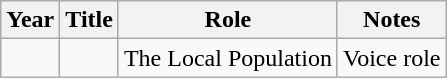<table class="wikitable plainrowheaders">
<tr>
<th scope="col">Year</th>
<th scope="col">Title</th>
<th scope="col">Role</th>
<th scope="col" class="unsortable">Notes</th>
</tr>
<tr>
<td></td>
<td scope=row><em></em></td>
<td>The Local Population</td>
<td>Voice role</td>
</tr>
</table>
